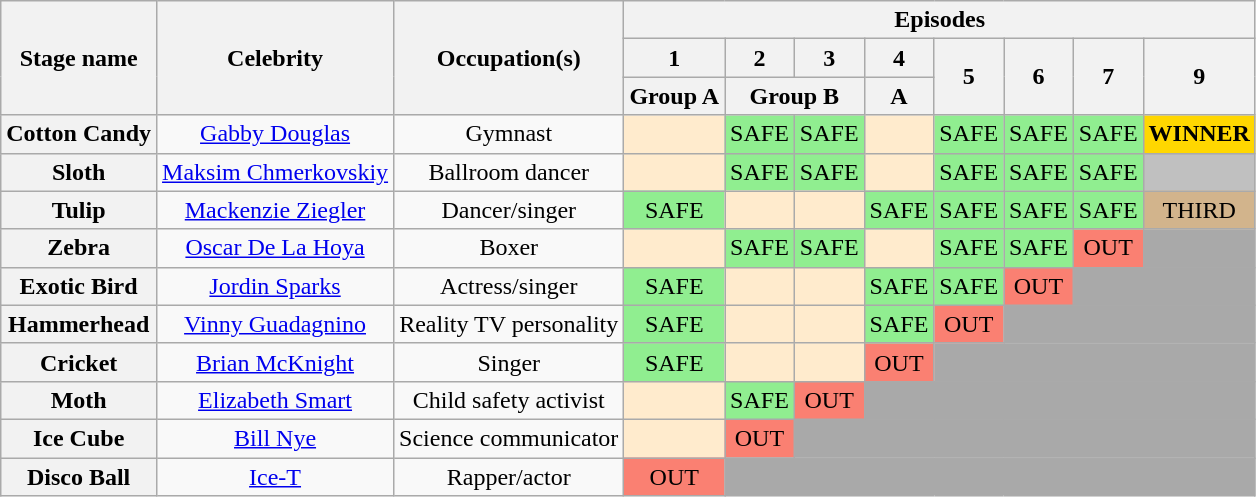<table class="wikitable nowrap" style="text-align:center; ">
<tr>
<th rowspan="3">Stage name</th>
<th rowspan="3">Celebrity</th>
<th rowspan="3">Occupation(s)</th>
<th colspan="8">Episodes</th>
</tr>
<tr>
<th rowspan="1">1</th>
<th rowspan="1">2</th>
<th rowspan="1">3</th>
<th rowspan="1">4</th>
<th rowspan="2">5</th>
<th rowspan="2">6</th>
<th rowspan="2">7</th>
<th rowspan="2">9</th>
</tr>
<tr>
<th>Group A</th>
<th colspan="2">Group B</th>
<th>A</th>
</tr>
<tr>
<th>Cotton Candy</th>
<td><a href='#'>Gabby Douglas</a></td>
<td>Gymnast</td>
<td bgcolor=#FFEBCD></td>
<td bgcolor=lightgreen>SAFE</td>
<td bgcolor=lightgreen>SAFE</td>
<td bgcolor=#FFEBCD></td>
<td bgcolor=lightgreen>SAFE</td>
<td bgcolor=lightgreen>SAFE</td>
<td bgcolor=lightgreen>SAFE</td>
<td bgcolor=gold><strong>WINNER</strong></td>
</tr>
<tr>
<th>Sloth</th>
<td><a href='#'>Maksim Chmerkovskiy</a></td>
<td>Ballroom dancer</td>
<td bgcolor=#FFEBCD></td>
<td bgcolor=lightgreen>SAFE</td>
<td bgcolor=lightgreen>SAFE</td>
<td bgcolor=#FFEBCD></td>
<td bgcolor=lightgreen>SAFE</td>
<td bgcolor=lightgreen>SAFE</td>
<td bgcolor=lightgreen>SAFE</td>
<td bgcolor=silver></td>
</tr>
<tr>
<th>Tulip</th>
<td><a href='#'>Mackenzie Ziegler</a></td>
<td>Dancer/singer</td>
<td bgcolor=lightgreen>SAFE</td>
<td bgcolor=#FFEBCD></td>
<td bgcolor=#FFEBCD></td>
<td bgcolor=lightgreen>SAFE</td>
<td bgcolor=lightgreen>SAFE</td>
<td bgcolor=lightgreen>SAFE</td>
<td bgcolor=lightgreen>SAFE</td>
<td bgcolor=tan>THIRD</td>
</tr>
<tr>
<th>Zebra</th>
<td><a href='#'>Oscar De La Hoya</a></td>
<td>Boxer</td>
<td bgcolor=#FFEBCD></td>
<td bgcolor=lightgreen>SAFE</td>
<td bgcolor=lightgreen>SAFE</td>
<td bgcolor=#FFEBCD></td>
<td bgcolor=lightgreen>SAFE</td>
<td bgcolor=lightgreen>SAFE</td>
<td bgcolor=salmon>OUT</td>
<td bgcolor=darkgrey></td>
</tr>
<tr>
<th>Exotic Bird</th>
<td><a href='#'>Jordin Sparks</a></td>
<td>Actress/singer</td>
<td bgcolor=lightgreen>SAFE</td>
<td bgcolor=#FFEBCD></td>
<td bgcolor=#FFEBCD></td>
<td bgcolor=lightgreen>SAFE</td>
<td bgcolor=lightgreen>SAFE</td>
<td bgcolor=salmon>OUT</td>
<td colspan=2 bgcolor=darkgrey></td>
</tr>
<tr>
<th>Hammerhead</th>
<td><a href='#'>Vinny Guadagnino</a></td>
<td>Reality TV personality</td>
<td bgcolor=lightgreen>SAFE</td>
<td bgcolor=#FFEBCD></td>
<td bgcolor=#FFEBCD></td>
<td bgcolor=lightgreen>SAFE</td>
<td bgcolor=salmon>OUT</td>
<td colspan=3 bgcolor=darkgrey></td>
</tr>
<tr>
<th>Cricket</th>
<td><a href='#'>Brian McKnight</a></td>
<td>Singer</td>
<td bgcolor=lightgreen>SAFE</td>
<td bgcolor=#FFEBCD></td>
<td bgcolor=#FFEBCD></td>
<td bgcolor=salmon>OUT</td>
<td colspan=4 bgcolor=darkgrey></td>
</tr>
<tr>
<th>Moth</th>
<td><a href='#'>Elizabeth Smart</a></td>
<td>Child safety activist</td>
<td bgcolor=#FFEBCD></td>
<td bgcolor=lightgreen>SAFE</td>
<td bgcolor=salmon>OUT</td>
<td colspan=5 bgcolor=darkgrey></td>
</tr>
<tr>
<th>Ice Cube</th>
<td><a href='#'>Bill Nye</a></td>
<td>Science communicator</td>
<td bgcolor=#FFEBCD></td>
<td bgcolor=salmon>OUT</td>
<td colspan=6 bgcolor=darkgrey></td>
</tr>
<tr>
<th>Disco Ball</th>
<td><a href='#'>Ice-T</a></td>
<td>Rapper/actor</td>
<td bgcolor=salmon>OUT</td>
<td colspan=7 bgcolor=darkgrey></td>
</tr>
</table>
